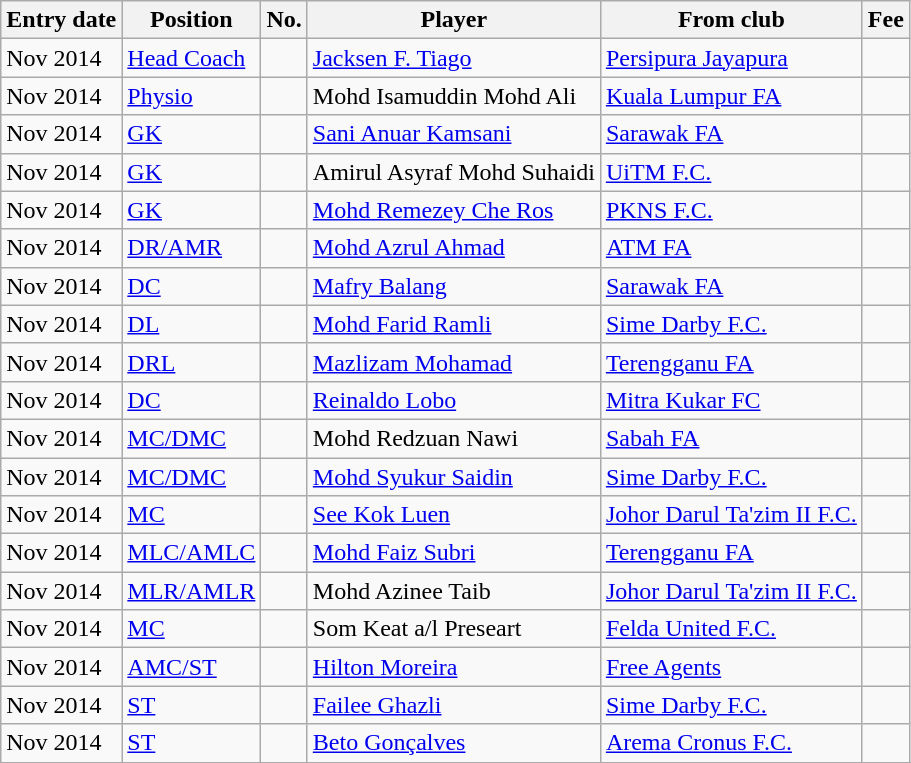<table class="wikitable sortable">
<tr>
<th>Entry date</th>
<th>Position</th>
<th>No.</th>
<th>Player</th>
<th>From club</th>
<th>Fee</th>
</tr>
<tr>
<td>Nov 2014</td>
<td><a href='#'>Head Coach</a></td>
<td></td>
<td> <a href='#'>Jacksen F. Tiago</a></td>
<td><a href='#'>Persipura Jayapura</a></td>
<td></td>
</tr>
<tr>
<td>Nov 2014</td>
<td><a href='#'>Physio</a></td>
<td></td>
<td> Mohd Isamuddin Mohd Ali</td>
<td> <a href='#'>Kuala Lumpur FA</a></td>
<td></td>
</tr>
<tr>
<td>Nov 2014</td>
<td><a href='#'>GK</a></td>
<td></td>
<td> <a href='#'>Sani Anuar Kamsani</a></td>
<td> <a href='#'>Sarawak FA</a></td>
<td></td>
</tr>
<tr>
<td>Nov 2014</td>
<td><a href='#'>GK</a></td>
<td></td>
<td> Amirul Asyraf Mohd Suhaidi</td>
<td> <a href='#'>UiTM F.C.</a></td>
<td></td>
</tr>
<tr>
<td>Nov 2014</td>
<td><a href='#'>GK</a></td>
<td></td>
<td> <a href='#'>Mohd Remezey Che Ros</a></td>
<td> <a href='#'>PKNS F.C.</a></td>
<td></td>
</tr>
<tr>
<td>Nov 2014</td>
<td><a href='#'>DR/AMR</a></td>
<td></td>
<td> <a href='#'>Mohd Azrul Ahmad</a></td>
<td> <a href='#'>ATM FA</a></td>
<td></td>
</tr>
<tr>
<td>Nov 2014</td>
<td><a href='#'>DC</a></td>
<td></td>
<td> <a href='#'>Mafry Balang</a></td>
<td> <a href='#'>Sarawak FA</a></td>
<td></td>
</tr>
<tr>
<td>Nov 2014</td>
<td><a href='#'>DL</a></td>
<td></td>
<td> <a href='#'>Mohd Farid Ramli</a></td>
<td> <a href='#'>Sime Darby F.C.</a></td>
<td></td>
</tr>
<tr>
<td>Nov 2014</td>
<td><a href='#'>DRL</a></td>
<td></td>
<td> <a href='#'>Mazlizam Mohamad</a></td>
<td> <a href='#'>Terengganu FA</a></td>
<td></td>
</tr>
<tr>
<td>Nov 2014</td>
<td><a href='#'>DC</a></td>
<td></td>
<td> <a href='#'>Reinaldo Lobo</a></td>
<td> <a href='#'>Mitra Kukar FC</a></td>
<td></td>
</tr>
<tr>
<td>Nov 2014</td>
<td><a href='#'>MC/DMC</a></td>
<td></td>
<td> Mohd Redzuan Nawi</td>
<td> <a href='#'>Sabah FA</a></td>
<td></td>
</tr>
<tr>
<td>Nov 2014</td>
<td><a href='#'>MC/DMC</a></td>
<td></td>
<td> <a href='#'>Mohd Syukur Saidin</a></td>
<td> <a href='#'>Sime Darby F.C.</a></td>
<td></td>
</tr>
<tr>
<td>Nov 2014</td>
<td><a href='#'>MC</a></td>
<td></td>
<td> <a href='#'>See Kok Luen</a></td>
<td> <a href='#'>Johor Darul Ta'zim II F.C.</a></td>
<td></td>
</tr>
<tr>
<td>Nov 2014</td>
<td><a href='#'>MLC/AMLC</a></td>
<td></td>
<td> <a href='#'>Mohd Faiz Subri</a></td>
<td> <a href='#'>Terengganu FA</a></td>
<td></td>
</tr>
<tr>
<td>Nov 2014</td>
<td><a href='#'>MLR/AMLR</a></td>
<td></td>
<td> Mohd Azinee Taib</td>
<td> <a href='#'>Johor Darul Ta'zim II F.C.</a></td>
<td></td>
</tr>
<tr>
<td>Nov 2014</td>
<td><a href='#'>MC</a></td>
<td></td>
<td> Som Keat a/l Preseart</td>
<td> <a href='#'>Felda United F.C.</a></td>
<td></td>
</tr>
<tr>
<td>Nov 2014</td>
<td><a href='#'>AMC/ST</a></td>
<td></td>
<td> <a href='#'>Hilton Moreira</a></td>
<td><a href='#'>Free Agents</a></td>
<td></td>
</tr>
<tr>
<td>Nov 2014</td>
<td><a href='#'>ST</a></td>
<td></td>
<td> <a href='#'>Failee Ghazli</a></td>
<td> <a href='#'>Sime Darby F.C.</a></td>
<td></td>
</tr>
<tr>
<td>Nov 2014</td>
<td><a href='#'>ST</a></td>
<td></td>
<td> <a href='#'>Beto Gonçalves</a></td>
<td> <a href='#'>Arema Cronus F.C.</a></td>
<td></td>
</tr>
<tr>
</tr>
</table>
